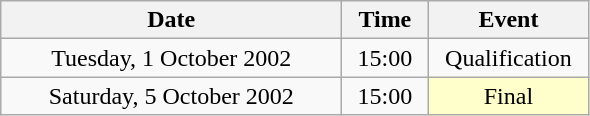<table class = "wikitable" style="text-align:center;">
<tr>
<th width=220>Date</th>
<th width=50>Time</th>
<th width=100>Event</th>
</tr>
<tr>
<td>Tuesday, 1 October 2002</td>
<td>15:00</td>
<td>Qualification</td>
</tr>
<tr>
<td>Saturday, 5 October 2002</td>
<td>15:00</td>
<td bgcolor=ffffcc>Final</td>
</tr>
</table>
